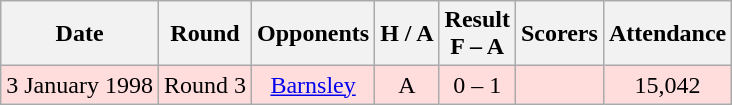<table class="wikitable" style="text-align:center">
<tr>
<th>Date</th>
<th>Round</th>
<th>Opponents</th>
<th>H / A</th>
<th>Result<br>F – A</th>
<th>Scorers</th>
<th>Attendance</th>
</tr>
<tr bgcolor="#ffdddd">
<td>3 January 1998</td>
<td>Round 3</td>
<td><a href='#'>Barnsley</a></td>
<td>A</td>
<td>0 – 1</td>
<td></td>
<td>15,042</td>
</tr>
</table>
